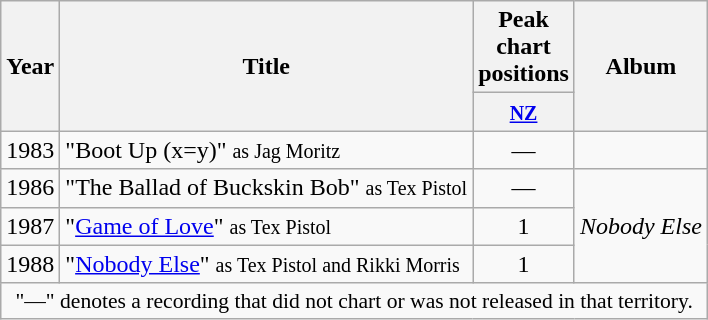<table class="wikitable plainrowheaders">
<tr>
<th rowspan="2" style="width:1em;">Year</th>
<th rowspan="2">Title</th>
<th style="width:3em;">Peak chart positions</th>
<th rowspan="2">Album</th>
</tr>
<tr>
<th><small><a href='#'>NZ</a></small></th>
</tr>
<tr>
<td>1983</td>
<td>"Boot Up (x=y)" <small>as Jag Moritz</small></td>
<td style="text-align:center;">—</td>
<td></td>
</tr>
<tr>
<td>1986</td>
<td>"The Ballad of Buckskin Bob" <small>as Tex Pistol</small></td>
<td style="text-align:center;">—</td>
<td rowspan="3"><em>Nobody Else</em></td>
</tr>
<tr>
<td>1987</td>
<td>"<a href='#'>Game of Love</a>" <small>as Tex Pistol</small></td>
<td style="text-align:center;">1</td>
</tr>
<tr>
<td>1988</td>
<td>"<a href='#'>Nobody Else</a>" <small>as Tex Pistol and Rikki Morris</small></td>
<td style="text-align:center;">1</td>
</tr>
<tr>
<td colspan="4" style="font-size:90%; text-align:center;">"—" denotes a recording that did not chart or was not released in that territory.</td>
</tr>
</table>
